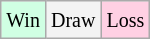<table class="wikitable">
<tr>
<td style="background-color: #d0ffe3;"><small>Win</small></td>
<td style="background-color: #f3f3f3;"><small>Draw</small></td>
<td style="background-color: #ffd0e3;"><small>Loss</small></td>
</tr>
</table>
